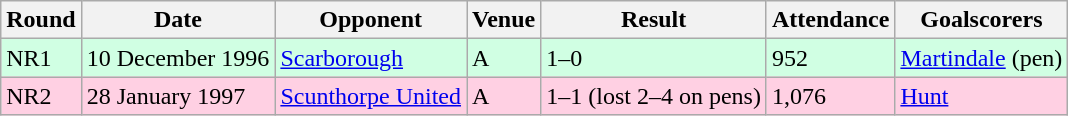<table class="wikitable">
<tr>
<th>Round</th>
<th>Date</th>
<th>Opponent</th>
<th>Venue</th>
<th>Result</th>
<th>Attendance</th>
<th>Goalscorers</th>
</tr>
<tr style="background-color: #d0ffe3;">
<td>NR1</td>
<td>10 December 1996</td>
<td><a href='#'>Scarborough</a></td>
<td>A</td>
<td>1–0</td>
<td>952</td>
<td><a href='#'>Martindale</a> (pen)</td>
</tr>
<tr style="background-color: #ffd0e3;">
<td>NR2</td>
<td>28 January 1997</td>
<td><a href='#'>Scunthorpe United</a></td>
<td>A</td>
<td>1–1 (lost 2–4 on pens)</td>
<td>1,076</td>
<td><a href='#'>Hunt</a></td>
</tr>
</table>
